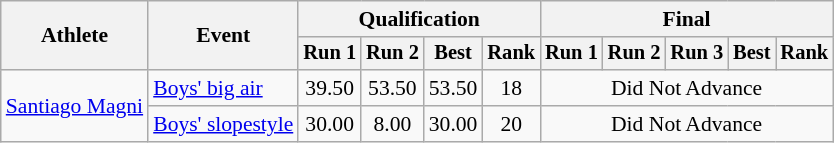<table class="wikitable" style="font-size:90%">
<tr>
<th rowspan=2>Athlete</th>
<th rowspan=2>Event</th>
<th colspan=4>Qualification</th>
<th colspan=5>Final</th>
</tr>
<tr style="font-size:95%">
<th>Run 1</th>
<th>Run 2</th>
<th>Best</th>
<th>Rank</th>
<th>Run 1</th>
<th>Run 2</th>
<th>Run 3</th>
<th>Best</th>
<th>Rank</th>
</tr>
<tr align=center>
<td align=left rowspan=2><a href='#'>Santiago Magni</a></td>
<td align=left><a href='#'>Boys' big air</a></td>
<td>39.50</td>
<td>53.50</td>
<td>53.50</td>
<td>18</td>
<td colspan="5">Did Not Advance</td>
</tr>
<tr align=center>
<td align=left><a href='#'>Boys' slopestyle</a></td>
<td>30.00</td>
<td>8.00</td>
<td>30.00</td>
<td>20</td>
<td colspan="5">Did Not Advance</td>
</tr>
</table>
